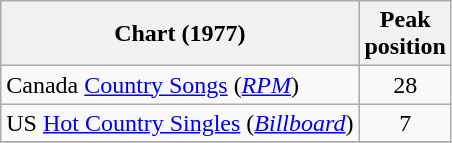<table class="wikitable sortable">
<tr>
<th align="left">Chart (1977)</th>
<th align="center">Peak<br>position</th>
</tr>
<tr>
<td align="left">Canada <a href='#'>Country Songs</a> (<em><a href='#'>RPM</a></em>)</td>
<td align="center">28</td>
</tr>
<tr>
<td align="left">US <a href='#'>Hot Country Singles</a> (<em><a href='#'>Billboard</a></em>)</td>
<td align="center">7</td>
</tr>
<tr>
</tr>
</table>
